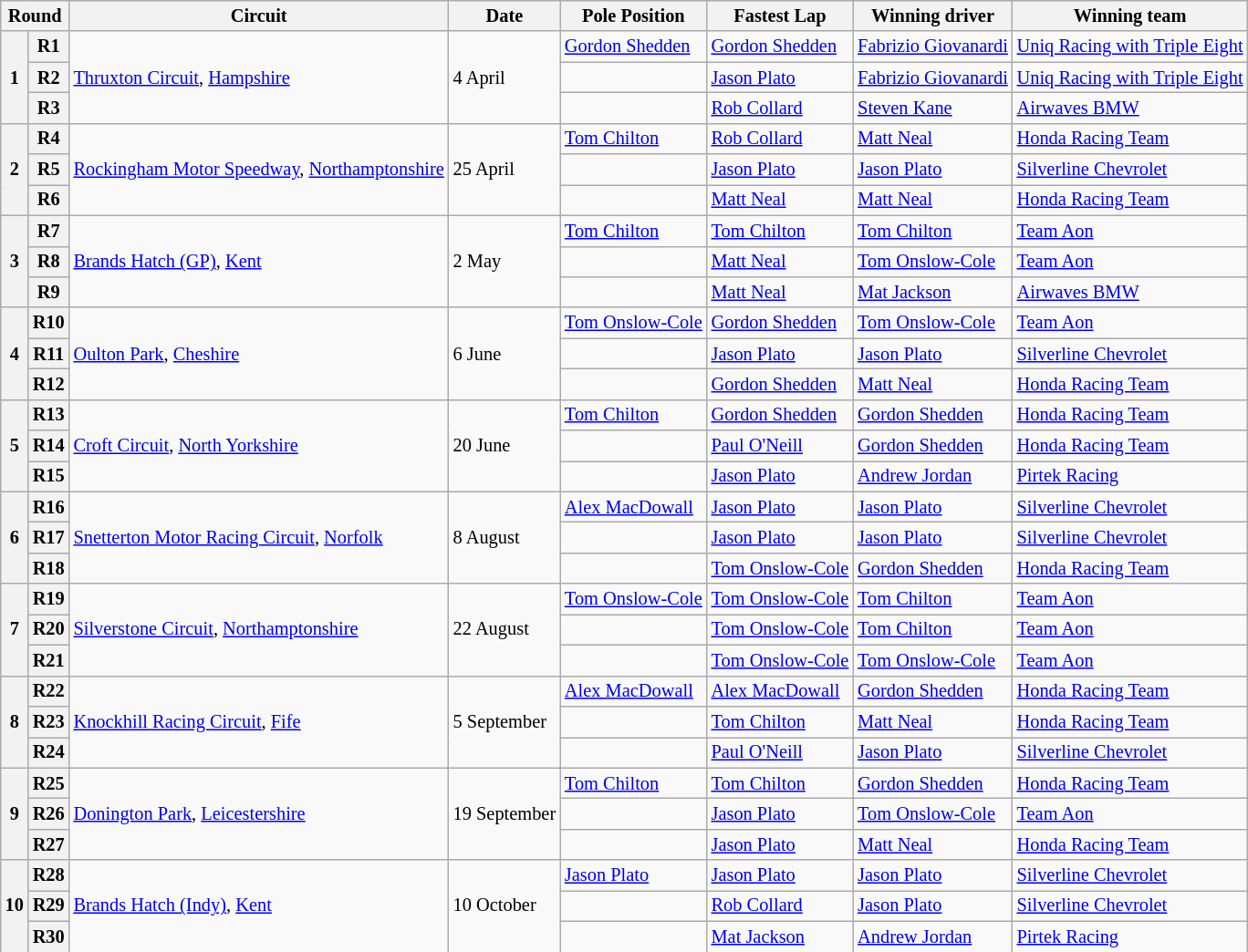<table class="wikitable" style="font-size: 85%">
<tr>
<th colspan=2>Round</th>
<th>Circuit</th>
<th>Date</th>
<th>Pole Position</th>
<th>Fastest Lap</th>
<th>Winning driver</th>
<th>Winning team</th>
</tr>
<tr>
<th rowspan=3>1</th>
<th>R1</th>
<td rowspan=3><a href='#'>Thruxton Circuit</a>, <a href='#'>Hampshire</a></td>
<td rowspan=3>4 April</td>
<td> <a href='#'>Gordon Shedden</a></td>
<td> <a href='#'>Gordon Shedden</a></td>
<td> <a href='#'>Fabrizio Giovanardi</a></td>
<td nowrap><a href='#'>Uniq Racing with Triple Eight</a></td>
</tr>
<tr>
<th>R2</th>
<td></td>
<td> <a href='#'>Jason Plato</a></td>
<td nowrap> <a href='#'>Fabrizio Giovanardi</a></td>
<td><a href='#'>Uniq Racing with Triple Eight</a></td>
</tr>
<tr>
<th>R3</th>
<td></td>
<td> <a href='#'>Rob Collard</a></td>
<td> <a href='#'>Steven Kane</a></td>
<td><a href='#'>Airwaves BMW</a></td>
</tr>
<tr>
<th rowspan=3>2</th>
<th>R4</th>
<td rowspan=3 nowrap><a href='#'>Rockingham Motor Speedway</a>, <a href='#'>Northamptonshire</a></td>
<td rowspan=3>25 April</td>
<td> <a href='#'>Tom Chilton</a></td>
<td> <a href='#'>Rob Collard</a></td>
<td> <a href='#'>Matt Neal</a></td>
<td><a href='#'>Honda Racing Team</a></td>
</tr>
<tr>
<th>R5</th>
<td></td>
<td> <a href='#'>Jason Plato</a></td>
<td> <a href='#'>Jason Plato</a></td>
<td><a href='#'>Silverline Chevrolet</a></td>
</tr>
<tr>
<th>R6</th>
<td></td>
<td> <a href='#'>Matt Neal</a></td>
<td> <a href='#'>Matt Neal</a></td>
<td><a href='#'>Honda Racing Team</a></td>
</tr>
<tr>
<th rowspan=3>3</th>
<th>R7</th>
<td rowspan=3><a href='#'>Brands Hatch (GP)</a>, <a href='#'>Kent</a></td>
<td rowspan=3>2 May</td>
<td> <a href='#'>Tom Chilton</a></td>
<td> <a href='#'>Tom Chilton</a></td>
<td> <a href='#'>Tom Chilton</a></td>
<td><a href='#'>Team Aon</a></td>
</tr>
<tr>
<th>R8</th>
<td></td>
<td> <a href='#'>Matt Neal</a></td>
<td> <a href='#'>Tom Onslow-Cole</a></td>
<td><a href='#'>Team Aon</a></td>
</tr>
<tr>
<th>R9</th>
<td></td>
<td> <a href='#'>Matt Neal</a></td>
<td> <a href='#'>Mat Jackson</a></td>
<td><a href='#'>Airwaves BMW</a></td>
</tr>
<tr>
<th rowspan=3>4</th>
<th>R10</th>
<td rowspan=3><a href='#'>Oulton Park</a>, <a href='#'>Cheshire</a></td>
<td rowspan=3>6 June</td>
<td> <a href='#'>Tom Onslow-Cole</a></td>
<td> <a href='#'>Gordon Shedden</a></td>
<td> <a href='#'>Tom Onslow-Cole</a></td>
<td><a href='#'>Team Aon</a></td>
</tr>
<tr>
<th>R11</th>
<td></td>
<td> <a href='#'>Jason Plato</a></td>
<td> <a href='#'>Jason Plato</a></td>
<td><a href='#'>Silverline Chevrolet</a></td>
</tr>
<tr>
<th>R12</th>
<td></td>
<td> <a href='#'>Gordon Shedden</a></td>
<td> <a href='#'>Matt Neal</a></td>
<td><a href='#'>Honda Racing Team</a></td>
</tr>
<tr>
<th rowspan=3>5</th>
<th>R13</th>
<td rowspan=3><a href='#'>Croft Circuit</a>, <a href='#'>North Yorkshire</a></td>
<td rowspan=3>20 June</td>
<td> <a href='#'>Tom Chilton</a></td>
<td> <a href='#'>Gordon Shedden</a></td>
<td> <a href='#'>Gordon Shedden</a></td>
<td><a href='#'>Honda Racing Team</a></td>
</tr>
<tr>
<th>R14</th>
<td></td>
<td> <a href='#'>Paul O'Neill</a></td>
<td> <a href='#'>Gordon Shedden</a></td>
<td><a href='#'>Honda Racing Team</a></td>
</tr>
<tr>
<th>R15</th>
<td></td>
<td> <a href='#'>Jason Plato</a></td>
<td> <a href='#'>Andrew Jordan</a></td>
<td><a href='#'>Pirtek Racing</a></td>
</tr>
<tr>
<th rowspan=3>6</th>
<th>R16</th>
<td rowspan=3><a href='#'>Snetterton Motor Racing Circuit</a>, <a href='#'>Norfolk</a></td>
<td rowspan=3>8 August</td>
<td> <a href='#'>Alex MacDowall</a></td>
<td> <a href='#'>Jason Plato</a></td>
<td> <a href='#'>Jason Plato</a></td>
<td><a href='#'>Silverline Chevrolet</a></td>
</tr>
<tr>
<th>R17</th>
<td></td>
<td> <a href='#'>Jason Plato</a></td>
<td> <a href='#'>Jason Plato</a></td>
<td><a href='#'>Silverline Chevrolet</a></td>
</tr>
<tr>
<th>R18</th>
<td></td>
<td> <a href='#'>Tom Onslow-Cole</a></td>
<td> <a href='#'>Gordon Shedden</a></td>
<td><a href='#'>Honda Racing Team</a></td>
</tr>
<tr>
<th rowspan=3>7</th>
<th>R19</th>
<td rowspan=3><a href='#'>Silverstone Circuit</a>, <a href='#'>Northamptonshire</a></td>
<td rowspan=3>22 August</td>
<td nowrap> <a href='#'>Tom Onslow-Cole</a></td>
<td nowrap> <a href='#'>Tom Onslow-Cole</a></td>
<td> <a href='#'>Tom Chilton</a></td>
<td><a href='#'>Team Aon</a></td>
</tr>
<tr>
<th>R20</th>
<td></td>
<td> <a href='#'>Tom Onslow-Cole</a></td>
<td> <a href='#'>Tom Chilton</a></td>
<td><a href='#'>Team Aon</a></td>
</tr>
<tr>
<th>R21</th>
<td></td>
<td> <a href='#'>Tom Onslow-Cole</a></td>
<td nowrap> <a href='#'>Tom Onslow-Cole</a></td>
<td><a href='#'>Team Aon</a></td>
</tr>
<tr>
<th rowspan=3>8</th>
<th>R22</th>
<td rowspan=3><a href='#'>Knockhill Racing Circuit</a>, <a href='#'>Fife</a></td>
<td rowspan=3>5 September</td>
<td> <a href='#'>Alex MacDowall</a></td>
<td> <a href='#'>Alex MacDowall</a></td>
<td> <a href='#'>Gordon Shedden</a></td>
<td><a href='#'>Honda Racing Team</a></td>
</tr>
<tr>
<th>R23</th>
<td></td>
<td> <a href='#'>Tom Chilton</a></td>
<td> <a href='#'>Matt Neal</a></td>
<td><a href='#'>Honda Racing Team</a></td>
</tr>
<tr>
<th>R24</th>
<td></td>
<td> <a href='#'>Paul O'Neill</a></td>
<td> <a href='#'>Jason Plato</a></td>
<td><a href='#'>Silverline Chevrolet</a></td>
</tr>
<tr>
<th rowspan=3>9</th>
<th>R25</th>
<td rowspan=3><a href='#'>Donington Park</a>, <a href='#'>Leicestershire</a></td>
<td rowspan=3 nowrap>19 September</td>
<td> <a href='#'>Tom Chilton</a></td>
<td> <a href='#'>Tom Chilton</a></td>
<td> <a href='#'>Gordon Shedden</a></td>
<td><a href='#'>Honda Racing Team</a></td>
</tr>
<tr>
<th>R26</th>
<td></td>
<td> <a href='#'>Jason Plato</a></td>
<td> <a href='#'>Tom Onslow-Cole</a></td>
<td><a href='#'>Team Aon</a></td>
</tr>
<tr>
<th>R27</th>
<td></td>
<td> <a href='#'>Jason Plato</a></td>
<td> <a href='#'>Matt Neal</a></td>
<td><a href='#'>Honda Racing Team</a></td>
</tr>
<tr>
<th rowspan=3>10</th>
<th>R28</th>
<td rowspan=3><a href='#'>Brands Hatch (Indy)</a>, <a href='#'>Kent</a></td>
<td rowspan=3>10 October</td>
<td> <a href='#'>Jason Plato</a></td>
<td> <a href='#'>Jason Plato</a></td>
<td> <a href='#'>Jason Plato</a></td>
<td><a href='#'>Silverline Chevrolet</a></td>
</tr>
<tr>
<th>R29</th>
<td></td>
<td> <a href='#'>Rob Collard</a></td>
<td> <a href='#'>Jason Plato</a></td>
<td><a href='#'>Silverline Chevrolet</a></td>
</tr>
<tr>
<th>R30</th>
<td></td>
<td> <a href='#'>Mat Jackson</a></td>
<td> <a href='#'>Andrew Jordan</a></td>
<td><a href='#'>Pirtek Racing</a></td>
</tr>
</table>
